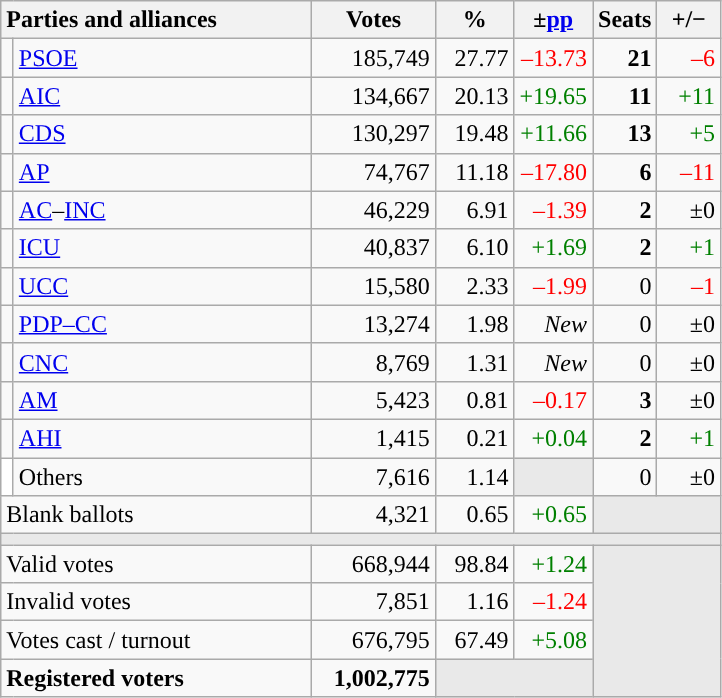<table class="wikitable" style="text-align:right;">
<tr>
<th style="text-align:left;" colspan="2" width="200">Parties and alliances</th>
<th width="75">Votes</th>
<th width="45">%</th>
<th width="45">±<a href='#'>pp</a></th>
<th width="35">Seats</th>
<th width="35">+/−</th>
</tr>
<tr>
<td width="1" style="color:inherit;background:"></td>
<td align="left"><a href='#'>PSOE</a></td>
<td>185,749</td>
<td>27.77</td>
<td style="color:red;">–13.73</td>
<td><strong>21</strong></td>
<td style="color:red;">–6</td>
</tr>
<tr>
<td style="color:inherit;background:"></td>
<td align="left"><a href='#'>AIC</a></td>
<td>134,667</td>
<td>20.13</td>
<td style="color:green;">+19.65</td>
<td><strong>11</strong></td>
<td style="color:green;">+11</td>
</tr>
<tr>
<td style="color:inherit;background:"></td>
<td align="left"><a href='#'>CDS</a></td>
<td>130,297</td>
<td>19.48</td>
<td style="color:green;">+11.66</td>
<td><strong>13</strong></td>
<td style="color:green;">+5</td>
</tr>
<tr>
<td style="color:inherit;background:"></td>
<td align="left"><a href='#'>AP</a></td>
<td>74,767</td>
<td>11.18</td>
<td style="color:red;">–17.80</td>
<td><strong>6</strong></td>
<td style="color:red;">–11</td>
</tr>
<tr>
<td style="color:inherit;background:"></td>
<td align="left"><a href='#'>AC</a>–<a href='#'>INC</a></td>
<td>46,229</td>
<td>6.91</td>
<td style="color:red;">–1.39</td>
<td><strong>2</strong></td>
<td>±0</td>
</tr>
<tr>
<td style="color:inherit;background:"></td>
<td align="left"><a href='#'>ICU</a></td>
<td>40,837</td>
<td>6.10</td>
<td style="color:green;">+1.69</td>
<td><strong>2</strong></td>
<td style="color:green;">+1</td>
</tr>
<tr>
<td style="color:inherit;background:"></td>
<td align="left"><a href='#'>UCC</a></td>
<td>15,580</td>
<td>2.33</td>
<td style="color:red;">–1.99</td>
<td>0</td>
<td style="color:red;">–1</td>
</tr>
<tr>
<td style="color:inherit;background:"></td>
<td align="left"><a href='#'>PDP–CC</a></td>
<td>13,274</td>
<td>1.98</td>
<td><em>New</em></td>
<td>0</td>
<td>±0</td>
</tr>
<tr>
<td style="color:inherit;background:"></td>
<td align="left"><a href='#'>CNC</a></td>
<td>8,769</td>
<td>1.31</td>
<td><em>New</em></td>
<td>0</td>
<td>±0</td>
</tr>
<tr>
<td style="color:inherit;background:"></td>
<td align="left"><a href='#'>AM</a></td>
<td>5,423</td>
<td>0.81</td>
<td style="color:red;">–0.17</td>
<td><strong>3</strong></td>
<td>±0</td>
</tr>
<tr>
<td style="color:inherit;background:"></td>
<td align="left"><a href='#'>AHI</a></td>
<td>1,415</td>
<td>0.21</td>
<td style="color:green;">+0.04</td>
<td><strong>2</strong></td>
<td style="color:green;">+1</td>
</tr>
<tr>
<td bgcolor="white"></td>
<td align="left">Others</td>
<td>7,616</td>
<td>1.14</td>
<td bgcolor="#E9E9E9"></td>
<td>0</td>
<td>±0</td>
</tr>
<tr>
<td align="left" colspan="2">Blank ballots</td>
<td>4,321</td>
<td>0.65</td>
<td style="color:green;">+0.65</td>
<td bgcolor="#E9E9E9" colspan="2"></td>
</tr>
<tr>
<td colspan="7" bgcolor="#E9E9E9"></td>
</tr>
<tr>
<td align="left" colspan="2">Valid votes</td>
<td>668,944</td>
<td>98.84</td>
<td style="color:green;">+1.24</td>
<td bgcolor="#E9E9E9" colspan="2" rowspan="4"></td>
</tr>
<tr>
<td align="left" colspan="2">Invalid votes</td>
<td>7,851</td>
<td>1.16</td>
<td style="color:red;">–1.24</td>
</tr>
<tr>
<td align="left" colspan="2">Votes cast / turnout</td>
<td>676,795</td>
<td>67.49</td>
<td style="color:green;">+5.08</td>
</tr>
<tr style="font-weight:bold;">
<td align="left" colspan="2">Registered voters</td>
<td>1,002,775</td>
<td bgcolor="#E9E9E9" colspan="2"></td>
</tr>
</table>
